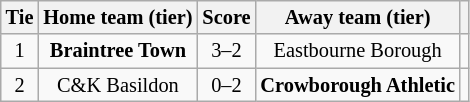<table class="wikitable" style="text-align:center; font-size:85%">
<tr>
<th>Tie</th>
<th>Home team (tier)</th>
<th>Score</th>
<th>Away team (tier)</th>
<th></th>
</tr>
<tr>
<td align="center">1</td>
<td><strong>Braintree Town</strong></td>
<td align="center">3–2</td>
<td>Eastbourne Borough</td>
<td></td>
</tr>
<tr>
<td align="center">2</td>
<td>C&K Basildon</td>
<td align="center">0–2</td>
<td><strong>Crowborough Athletic</strong></td>
<td></td>
</tr>
</table>
